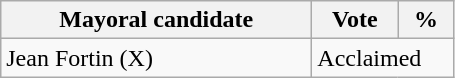<table class="wikitable">
<tr>
<th bgcolor="#DDDDFF" width="200px">Mayoral candidate</th>
<th bgcolor="#DDDDFF" width="50px">Vote</th>
<th bgcolor="#DDDDFF"  width="30px">%</th>
</tr>
<tr>
<td>Jean Fortin (X)</td>
<td colspan="2">Acclaimed</td>
</tr>
</table>
